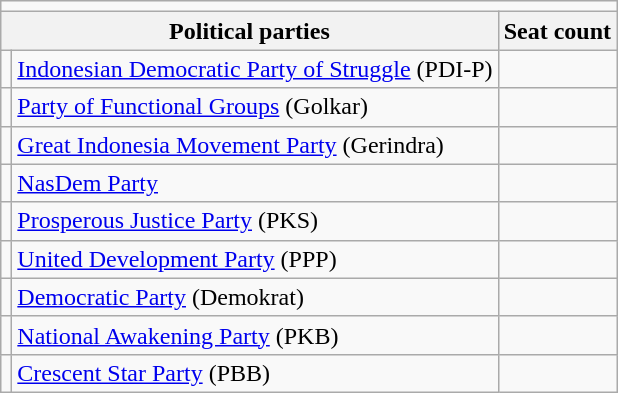<table class="wikitable">
<tr>
<td colspan="4"></td>
</tr>
<tr>
<th colspan="2">Political parties</th>
<th>Seat count</th>
</tr>
<tr>
<td bgcolor=></td>
<td><a href='#'>Indonesian Democratic Party of Struggle</a> (PDI-P)</td>
<td></td>
</tr>
<tr>
<td bgcolor=></td>
<td><a href='#'>Party of Functional Groups</a> (Golkar)</td>
<td></td>
</tr>
<tr>
<td bgcolor=></td>
<td><a href='#'>Great Indonesia Movement Party</a> (Gerindra)</td>
<td></td>
</tr>
<tr>
<td bgcolor=></td>
<td><a href='#'>NasDem Party</a></td>
<td></td>
</tr>
<tr>
<td bgcolor=></td>
<td><a href='#'>Prosperous Justice Party</a> (PKS)</td>
<td></td>
</tr>
<tr>
<td bgcolor=></td>
<td><a href='#'>United Development Party</a> (PPP)</td>
<td></td>
</tr>
<tr>
<td bgcolor=></td>
<td><a href='#'>Democratic Party</a> (Demokrat)</td>
<td></td>
</tr>
<tr>
<td bgcolor=></td>
<td><a href='#'>National Awakening Party</a> (PKB)</td>
<td></td>
</tr>
<tr>
<td bgcolor=></td>
<td><a href='#'>Crescent Star Party</a> (PBB)</td>
<td></td>
</tr>
</table>
